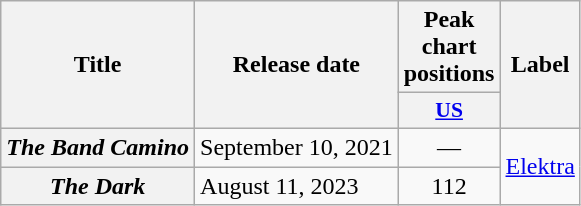<table class="wikitable plainrowheaders">
<tr>
<th scope="col" rowspan="2">Title</th>
<th scope="col" rowspan="2">Release date</th>
<th scope="col" colspan="1">Peak chart positions</th>
<th scope="col" rowspan="2">Label</th>
</tr>
<tr>
<th scope="col" style="width:3em;font-size:90%"><a href='#'>US</a><br></th>
</tr>
<tr>
<th scope="row"><em>The Band Camino</em></th>
<td>September 10, 2021</td>
<td align="center">—</td>
<td rowspan="2"><a href='#'>Elektra</a></td>
</tr>
<tr>
<th scope="row"><em>The Dark</em></th>
<td>August 11, 2023</td>
<td align="center">112</td>
</tr>
</table>
